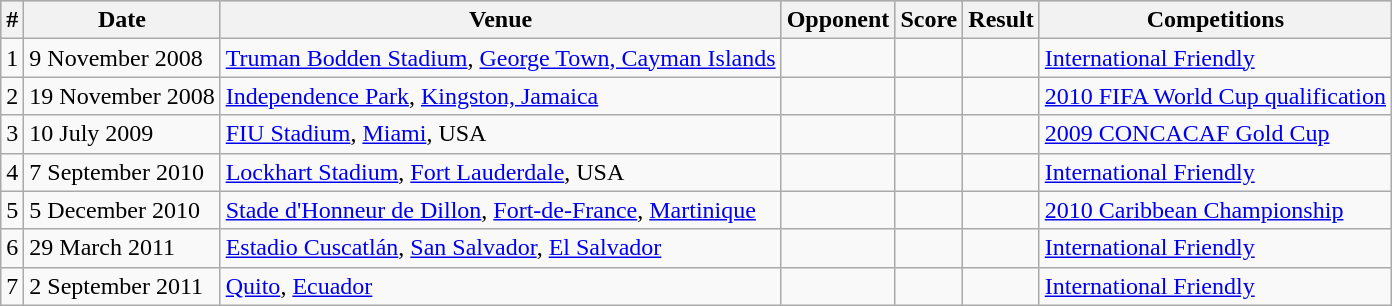<table class="wikitable">
<tr style="background:#ccc; text-align:center;">
<th>#</th>
<th>Date</th>
<th>Venue</th>
<th>Opponent</th>
<th>Score</th>
<th>Result</th>
<th>Competitions</th>
</tr>
<tr>
<td>1</td>
<td>9 November 2008</td>
<td><a href='#'>Truman Bodden Stadium</a>, <a href='#'>George Town, Cayman Islands</a></td>
<td></td>
<td></td>
<td></td>
<td><a href='#'>International Friendly</a></td>
</tr>
<tr>
<td>2</td>
<td>19 November 2008</td>
<td><a href='#'>Independence Park</a>, <a href='#'>Kingston, Jamaica</a></td>
<td></td>
<td></td>
<td></td>
<td><a href='#'>2010 FIFA World Cup qualification</a></td>
</tr>
<tr>
<td>3</td>
<td>10 July 2009</td>
<td><a href='#'>FIU Stadium</a>, <a href='#'>Miami</a>, USA</td>
<td></td>
<td></td>
<td></td>
<td><a href='#'>2009 CONCACAF Gold Cup</a></td>
</tr>
<tr>
<td>4</td>
<td>7 September 2010</td>
<td><a href='#'>Lockhart Stadium</a>, <a href='#'>Fort Lauderdale</a>, USA</td>
<td></td>
<td></td>
<td></td>
<td><a href='#'>International Friendly</a></td>
</tr>
<tr>
<td>5</td>
<td>5 December 2010</td>
<td><a href='#'>Stade d'Honneur de Dillon</a>, <a href='#'>Fort-de-France</a>, <a href='#'>Martinique</a></td>
<td></td>
<td></td>
<td></td>
<td><a href='#'>2010 Caribbean Championship</a></td>
</tr>
<tr>
<td>6</td>
<td>29 March 2011</td>
<td><a href='#'>Estadio Cuscatlán</a>, <a href='#'>San Salvador</a>, <a href='#'>El Salvador</a></td>
<td></td>
<td></td>
<td></td>
<td><a href='#'>International Friendly</a></td>
</tr>
<tr>
<td>7</td>
<td>2 September 2011</td>
<td><a href='#'>Quito</a>, <a href='#'>Ecuador</a></td>
<td></td>
<td></td>
<td></td>
<td><a href='#'>International Friendly</a></td>
</tr>
</table>
